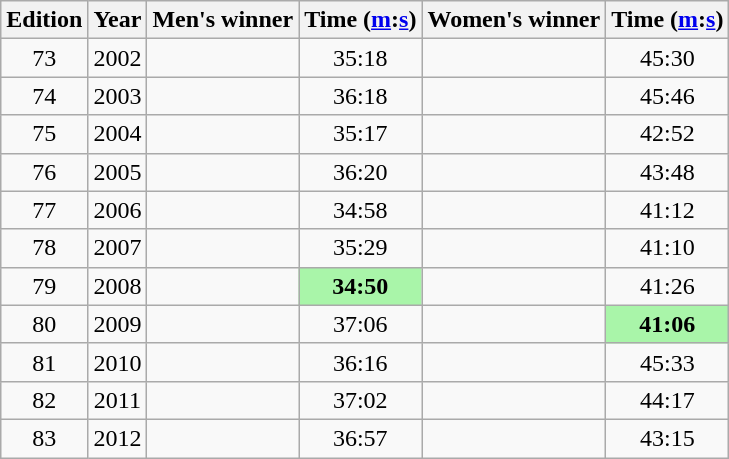<table class="wikitable" style="text-align:center">
<tr>
<th>Edition</th>
<th>Year</th>
<th>Men's winner</th>
<th>Time (<a href='#'>m</a>:<a href='#'>s</a>)</th>
<th>Women's winner</th>
<th>Time (<a href='#'>m</a>:<a href='#'>s</a>)</th>
</tr>
<tr>
<td>73</td>
<td>2002</td>
<td align=left></td>
<td>35:18</td>
<td align=left></td>
<td>45:30</td>
</tr>
<tr>
<td>74</td>
<td>2003</td>
<td align=left></td>
<td>36:18</td>
<td align=left></td>
<td>45:46</td>
</tr>
<tr>
<td>75</td>
<td>2004</td>
<td align=left></td>
<td>35:17</td>
<td align=left></td>
<td>42:52</td>
</tr>
<tr>
<td>76</td>
<td>2005</td>
<td align=left></td>
<td>36:20</td>
<td align=left></td>
<td>43:48</td>
</tr>
<tr>
<td>77</td>
<td>2006</td>
<td align=left></td>
<td>34:58</td>
<td align=left></td>
<td>41:12</td>
</tr>
<tr>
<td>78</td>
<td>2007</td>
<td align=left></td>
<td>35:29</td>
<td align=left></td>
<td>41:10</td>
</tr>
<tr>
<td>79</td>
<td>2008</td>
<td align=left></td>
<td bgcolor=#A9F5A9><strong>34:50</strong></td>
<td align=left></td>
<td>41:26</td>
</tr>
<tr>
<td>80</td>
<td>2009</td>
<td align=left></td>
<td>37:06</td>
<td align=left></td>
<td bgcolor=#A9F5A9><strong>41:06</strong></td>
</tr>
<tr>
<td>81</td>
<td>2010</td>
<td align=left></td>
<td>36:16</td>
<td align=left></td>
<td>45:33</td>
</tr>
<tr>
<td>82</td>
<td>2011</td>
<td align=left></td>
<td>37:02</td>
<td align=left></td>
<td>44:17</td>
</tr>
<tr>
<td>83</td>
<td>2012</td>
<td align=left></td>
<td>36:57</td>
<td align=left></td>
<td>43:15</td>
</tr>
</table>
